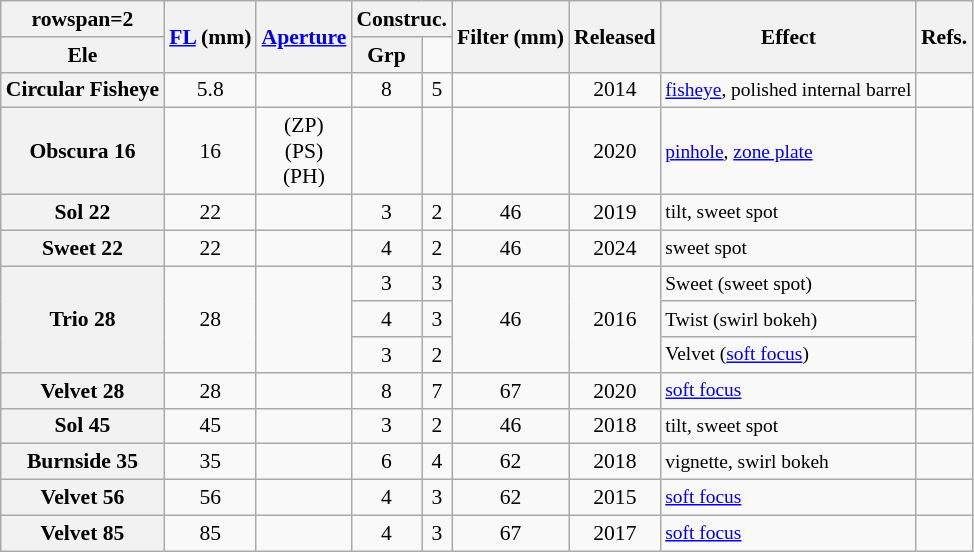<table class="wikitable" style="font-size:90%;text-align:center;">
<tr>
<th>rowspan=2 </th>
<th rowspan=2><a href='#'>FL</a> (mm)</th>
<th rowspan=2><a href='#'>Aperture</a></th>
<th colspan=2>Construc.</th>
<th rowspan=2>Filter (mm)</th>
<th rowspan=2>Released</th>
<th rowspan=2>Effect</th>
<th rowspan=2>Refs.</th>
</tr>
<tr>
<th>Ele</th>
<th>Grp<br></th>
</tr>
<tr>
<th>Circular Fisheye</th>
<td>5.8</td>
<td></td>
<td>8</td>
<td>5</td>
<td></td>
<td>2014</td>
<td style="font-size:90%;text-align:left;"><a href='#'>fisheye</a>, polished internal barrel</td>
<td></td>
</tr>
<tr>
<th>Obscura 16</th>
<td>16</td>
<td> (ZP)<br> (PS)<br> (PH)</td>
<td></td>
<td></td>
<td></td>
<td>2020</td>
<td style="font-size:90%;text-align:left;"><a href='#'>pinhole</a>, <a href='#'>zone plate</a></td>
<td></td>
</tr>
<tr>
<th>Sol 22</th>
<td>22</td>
<td></td>
<td>3</td>
<td>2</td>
<td>46</td>
<td>2019</td>
<td style="font-size:90%;text-align:left;">tilt, sweet spot</td>
<td></td>
</tr>
<tr>
<th>Sweet 22</th>
<td>22</td>
<td></td>
<td>4</td>
<td>2</td>
<td>46</td>
<td>2024</td>
<td style="font-size:90%;text-align:left;">sweet spot</td>
<td></td>
</tr>
<tr>
<th rowspan=3>Trio 28</th>
<td rowspan=3>28</td>
<td rowspan=3></td>
<td>3</td>
<td>3</td>
<td rowspan=3>46</td>
<td rowspan=3>2016</td>
<td style="font-size:90%;text-align:left;">Sweet (sweet spot)</td>
<td rowspan=3></td>
</tr>
<tr>
<td>4</td>
<td>3</td>
<td style="font-size:90%;text-align:left;">Twist (swirl bokeh)</td>
</tr>
<tr>
<td>3</td>
<td>2</td>
<td style="font-size:90%;text-align:left;">Velvet (<a href='#'>soft focus</a>)</td>
</tr>
<tr>
<th>Velvet 28</th>
<td>28</td>
<td></td>
<td>8</td>
<td>7</td>
<td>67</td>
<td>2020</td>
<td style="font-size:90%;text-align:left;"><a href='#'>soft focus</a></td>
<td></td>
</tr>
<tr>
<th>Sol 45</th>
<td>45</td>
<td></td>
<td>3</td>
<td>2</td>
<td>46</td>
<td>2018</td>
<td style="font-size:90%;text-align:left;">tilt, sweet spot</td>
<td></td>
</tr>
<tr>
<th>Burnside 35</th>
<td>35</td>
<td></td>
<td>6</td>
<td>4</td>
<td>62</td>
<td>2018</td>
<td style="font-size:90%;text-align:left;">vignette, swirl bokeh</td>
<td></td>
</tr>
<tr>
<th>Velvet 56</th>
<td>56</td>
<td></td>
<td>4</td>
<td>3</td>
<td>62</td>
<td>2015</td>
<td style="font-size:90%;text-align:left;"><a href='#'>soft focus</a></td>
<td></td>
</tr>
<tr>
<th>Velvet 85</th>
<td>85</td>
<td></td>
<td>4</td>
<td>3</td>
<td>67</td>
<td>2017</td>
<td style="font-size:90%;text-align:left;"><a href='#'>soft focus</a></td>
<td></td>
</tr>
</table>
